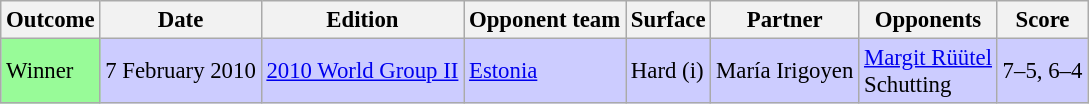<table class="sortable wikitable" style="font-size:95%;">
<tr>
<th>Outcome</th>
<th>Date</th>
<th>Edition</th>
<th>Opponent team</th>
<th>Surface</th>
<th>Partner</th>
<th>Opponents</th>
<th>Score</th>
</tr>
<tr bgcolor="#CCCCFF">
<td bgcolor="98FB98">Winner</td>
<td>7 February 2010</td>
<td><a href='#'>2010 World Group II</a></td>
<td> <a href='#'>Estonia</a></td>
<td>Hard (i)</td>
<td> María Irigoyen</td>
<td> <a href='#'>Margit Rüütel</a> <br>  Schutting</td>
<td>7–5, 6–4</td>
</tr>
</table>
